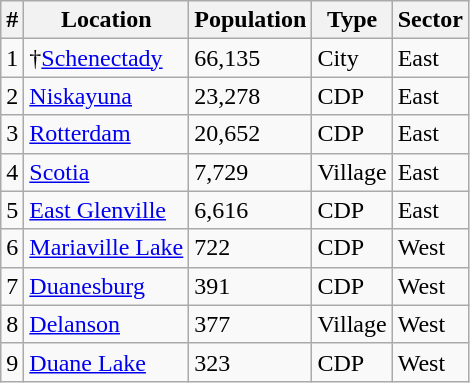<table class="wikitable sortable">
<tr>
<th>#</th>
<th>Location</th>
<th>Population</th>
<th>Type</th>
<th>Sector</th>
</tr>
<tr>
<td>1</td>
<td>†<a href='#'>Schenectady</a></td>
<td>66,135</td>
<td>City</td>
<td>East</td>
</tr>
<tr>
<td>2</td>
<td><a href='#'>Niskayuna</a></td>
<td>23,278</td>
<td>CDP</td>
<td>East</td>
</tr>
<tr>
<td>3</td>
<td><a href='#'>Rotterdam</a></td>
<td>20,652</td>
<td>CDP</td>
<td>East</td>
</tr>
<tr>
<td>4</td>
<td><a href='#'>Scotia</a></td>
<td>7,729</td>
<td>Village</td>
<td>East</td>
</tr>
<tr>
<td>5</td>
<td><a href='#'>East Glenville</a></td>
<td>6,616</td>
<td>CDP</td>
<td>East</td>
</tr>
<tr>
<td>6</td>
<td><a href='#'>Mariaville Lake</a></td>
<td>722</td>
<td>CDP</td>
<td>West</td>
</tr>
<tr>
<td>7</td>
<td><a href='#'>Duanesburg</a></td>
<td>391</td>
<td>CDP</td>
<td>West</td>
</tr>
<tr>
<td>8</td>
<td><a href='#'>Delanson</a></td>
<td>377</td>
<td>Village</td>
<td>West</td>
</tr>
<tr>
<td>9</td>
<td><a href='#'>Duane Lake</a></td>
<td>323</td>
<td>CDP</td>
<td>West</td>
</tr>
</table>
